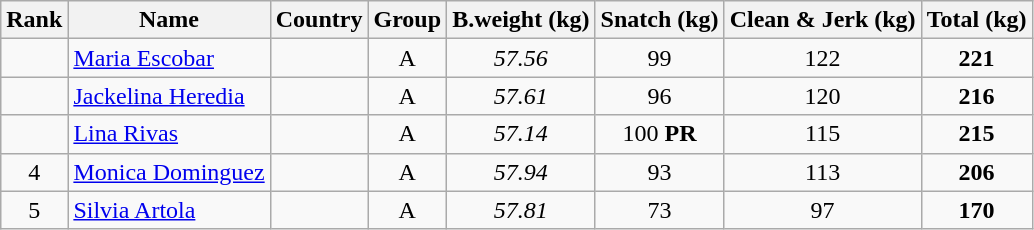<table class="wikitable sortable" style="text-align:center;">
<tr>
<th>Rank</th>
<th>Name</th>
<th>Country</th>
<th>Group</th>
<th>B.weight (kg)</th>
<th>Snatch (kg)</th>
<th>Clean & Jerk (kg)</th>
<th>Total (kg)</th>
</tr>
<tr>
<td></td>
<td align=left><a href='#'>Maria Escobar</a></td>
<td align=left></td>
<td>A</td>
<td><em>57.56</em></td>
<td>99</td>
<td>122</td>
<td><strong>221</strong></td>
</tr>
<tr>
<td></td>
<td align=left><a href='#'>Jackelina Heredia</a></td>
<td align=left></td>
<td>A</td>
<td><em>57.61</em></td>
<td>96</td>
<td>120</td>
<td><strong>216</strong></td>
</tr>
<tr>
<td></td>
<td align=left><a href='#'>Lina Rivas</a></td>
<td align=left></td>
<td>A</td>
<td><em>57.14</em></td>
<td>100 <strong>PR</strong></td>
<td>115</td>
<td><strong>215</strong></td>
</tr>
<tr>
<td>4</td>
<td align=left><a href='#'>Monica Dominguez</a></td>
<td align=left></td>
<td>A</td>
<td><em>57.94</em></td>
<td>93</td>
<td>113</td>
<td><strong>206</strong></td>
</tr>
<tr>
<td>5</td>
<td align=left><a href='#'>Silvia Artola</a></td>
<td align=left></td>
<td>A</td>
<td><em>57.81</em></td>
<td>73</td>
<td>97</td>
<td><strong>170</strong></td>
</tr>
</table>
